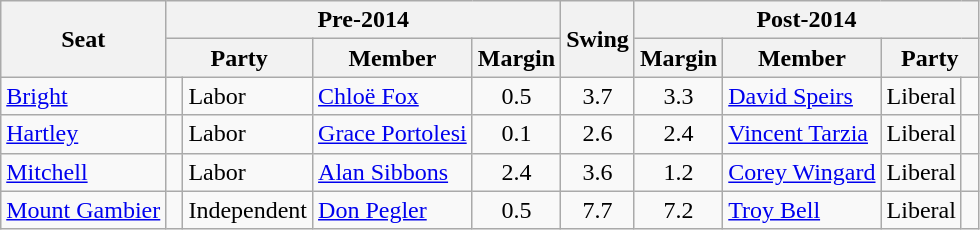<table class="wikitable">
<tr align=center>
<th rowspan="2">Seat</th>
<th colspan="4">Pre-2014</th>
<th rowspan="2">Swing</th>
<th colspan="4">Post-2014</th>
</tr>
<tr align=center>
<th colspan="2">Party</th>
<th>Member</th>
<th>Margin</th>
<th>Margin</th>
<th>Member</th>
<th colspan="2">Party</th>
</tr>
<tr>
<td><a href='#'>Bright</a></td>
<td> </td>
<td>Labor</td>
<td><a href='#'>Chloë Fox</a></td>
<td align=center>0.5</td>
<td align=center>3.7</td>
<td align=center>3.3</td>
<td><a href='#'>David Speirs</a></td>
<td>Liberal</td>
<td> </td>
</tr>
<tr>
<td><a href='#'>Hartley</a></td>
<td> </td>
<td>Labor</td>
<td><a href='#'>Grace Portolesi</a></td>
<td align=center>0.1</td>
<td align=center>2.6</td>
<td align=center>2.4</td>
<td><a href='#'>Vincent Tarzia</a></td>
<td>Liberal</td>
<td> </td>
</tr>
<tr>
<td><a href='#'>Mitchell</a></td>
<td> </td>
<td>Labor</td>
<td><a href='#'>Alan Sibbons</a></td>
<td align=center>2.4</td>
<td align=center>3.6</td>
<td align=center>1.2</td>
<td><a href='#'>Corey Wingard</a></td>
<td>Liberal</td>
<td> </td>
</tr>
<tr>
<td><a href='#'>Mount Gambier</a></td>
<td> </td>
<td>Independent</td>
<td><a href='#'>Don Pegler</a></td>
<td align=center>0.5</td>
<td align=center>7.7</td>
<td align=center>7.2</td>
<td><a href='#'>Troy Bell</a></td>
<td>Liberal</td>
<td> </td>
</tr>
</table>
